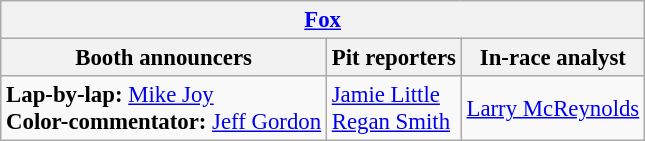<table class="wikitable" style="font-size: 95%">
<tr>
<th colspan="3"><a href='#'>Fox</a></th>
</tr>
<tr>
<th>Booth announcers</th>
<th>Pit reporters</th>
<th>In-race analyst</th>
</tr>
<tr>
<td><strong>Lap-by-lap:</strong> <a href='#'>Mike Joy</a><br><strong>Color-commentator:</strong> <a href='#'>Jeff Gordon</a></td>
<td><a href='#'>Jamie Little</a><br><a href='#'>Regan Smith</a></td>
<td><a href='#'>Larry McReynolds</a></td>
</tr>
</table>
